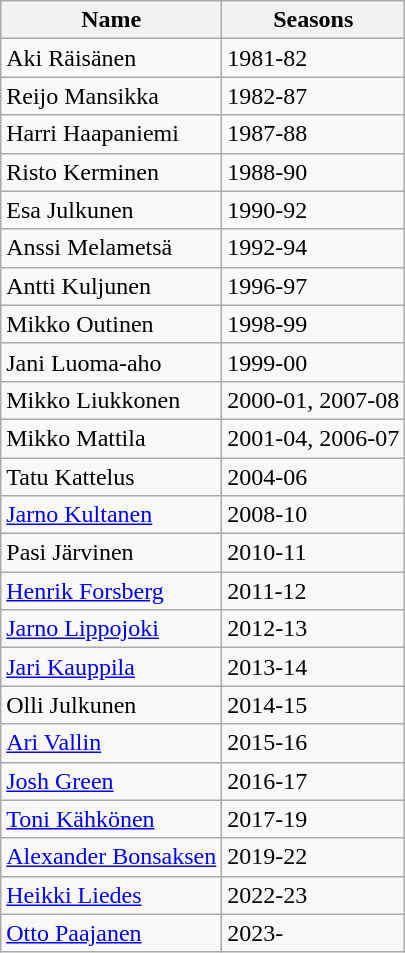<table class="wikitable">
<tr>
<th>Name</th>
<th>Seasons</th>
</tr>
<tr>
<td>Aki Räisänen</td>
<td>1981-82</td>
</tr>
<tr>
<td>Reijo Mansikka</td>
<td>1982-87</td>
</tr>
<tr>
<td>Harri Haapaniemi</td>
<td>1987-88</td>
</tr>
<tr>
<td>Risto Kerminen</td>
<td>1988-90</td>
</tr>
<tr>
<td>Esa Julkunen</td>
<td>1990-92</td>
</tr>
<tr>
<td>Anssi Melametsä</td>
<td>1992-94</td>
</tr>
<tr>
<td>Antti Kuljunen</td>
<td>1996-97</td>
</tr>
<tr>
<td>Mikko Outinen</td>
<td>1998-99</td>
</tr>
<tr>
<td>Jani Luoma-aho</td>
<td>1999-00</td>
</tr>
<tr>
<td>Mikko Liukkonen</td>
<td>2000-01, 2007-08</td>
</tr>
<tr>
<td>Mikko Mattila</td>
<td>2001-04, 2006-07</td>
</tr>
<tr>
<td>Tatu Kattelus</td>
<td>2004-06</td>
</tr>
<tr>
<td><a href='#'>Jarno Kultanen</a></td>
<td>2008-10</td>
</tr>
<tr>
<td>Pasi Järvinen</td>
<td>2010-11</td>
</tr>
<tr>
<td><a href='#'>Henrik Forsberg</a></td>
<td>2011-12</td>
</tr>
<tr>
<td><a href='#'>Jarno Lippojoki</a></td>
<td>2012-13</td>
</tr>
<tr>
<td><a href='#'>Jari Kauppila</a></td>
<td>2013-14</td>
</tr>
<tr>
<td>Olli Julkunen</td>
<td>2014-15</td>
</tr>
<tr>
<td><a href='#'>Ari Vallin</a></td>
<td>2015-16</td>
</tr>
<tr>
<td><a href='#'>Josh Green</a></td>
<td>2016-17</td>
</tr>
<tr>
<td><a href='#'>Toni Kähkönen</a></td>
<td>2017-19</td>
</tr>
<tr>
<td><a href='#'>Alexander Bonsaksen</a></td>
<td>2019-22</td>
</tr>
<tr>
<td><a href='#'>Heikki Liedes</a></td>
<td>2022-23</td>
</tr>
<tr>
<td><a href='#'>Otto Paajanen</a></td>
<td>2023-</td>
</tr>
</table>
